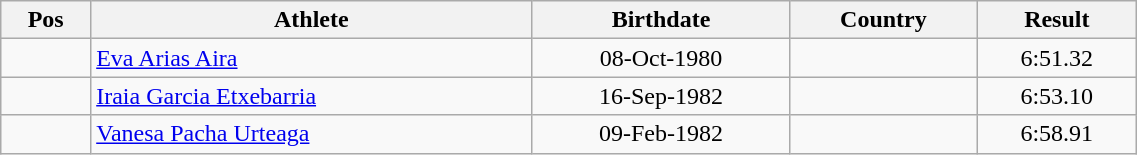<table class="wikitable"  style="text-align:center; width:60%;">
<tr>
<th>Pos</th>
<th>Athlete</th>
<th>Birthdate</th>
<th>Country</th>
<th>Result</th>
</tr>
<tr>
<td align=center></td>
<td align=left><a href='#'>Eva Arias Aira</a></td>
<td>08-Oct-1980</td>
<td align=left></td>
<td>6:51.32</td>
</tr>
<tr>
<td align=center></td>
<td align=left><a href='#'>Iraia Garcia Etxebarria</a></td>
<td>16-Sep-1982</td>
<td align=left></td>
<td>6:53.10</td>
</tr>
<tr>
<td align=center></td>
<td align=left><a href='#'>Vanesa Pacha Urteaga</a></td>
<td>09-Feb-1982</td>
<td align=left></td>
<td>6:58.91</td>
</tr>
</table>
